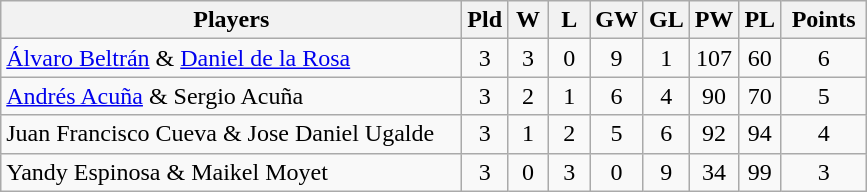<table class=wikitable style="text-align:center">
<tr>
<th width=300>Players</th>
<th width=20>Pld</th>
<th width=20>W</th>
<th width=20>L</th>
<th width=20>GW</th>
<th width=20>GL</th>
<th width=20>PW</th>
<th width=20>PL</th>
<th width=50>Points</th>
</tr>
<tr>
<td align=left> <a href='#'>Álvaro Beltrán</a> & <a href='#'>Daniel de la Rosa</a></td>
<td>3</td>
<td>3</td>
<td>0</td>
<td>9</td>
<td>1</td>
<td>107</td>
<td>60</td>
<td>6</td>
</tr>
<tr>
<td align=left> <a href='#'>Andrés Acuña</a> & Sergio Acuña</td>
<td>3</td>
<td>2</td>
<td>1</td>
<td>6</td>
<td>4</td>
<td>90</td>
<td>70</td>
<td>5</td>
</tr>
<tr>
<td align=left> Juan Francisco Cueva & Jose Daniel Ugalde</td>
<td>3</td>
<td>1</td>
<td>2</td>
<td>5</td>
<td>6</td>
<td>92</td>
<td>94</td>
<td>4</td>
</tr>
<tr>
<td align=left> Yandy Espinosa & Maikel Moyet</td>
<td>3</td>
<td>0</td>
<td>3</td>
<td>0</td>
<td>9</td>
<td>34</td>
<td>99</td>
<td>3</td>
</tr>
</table>
